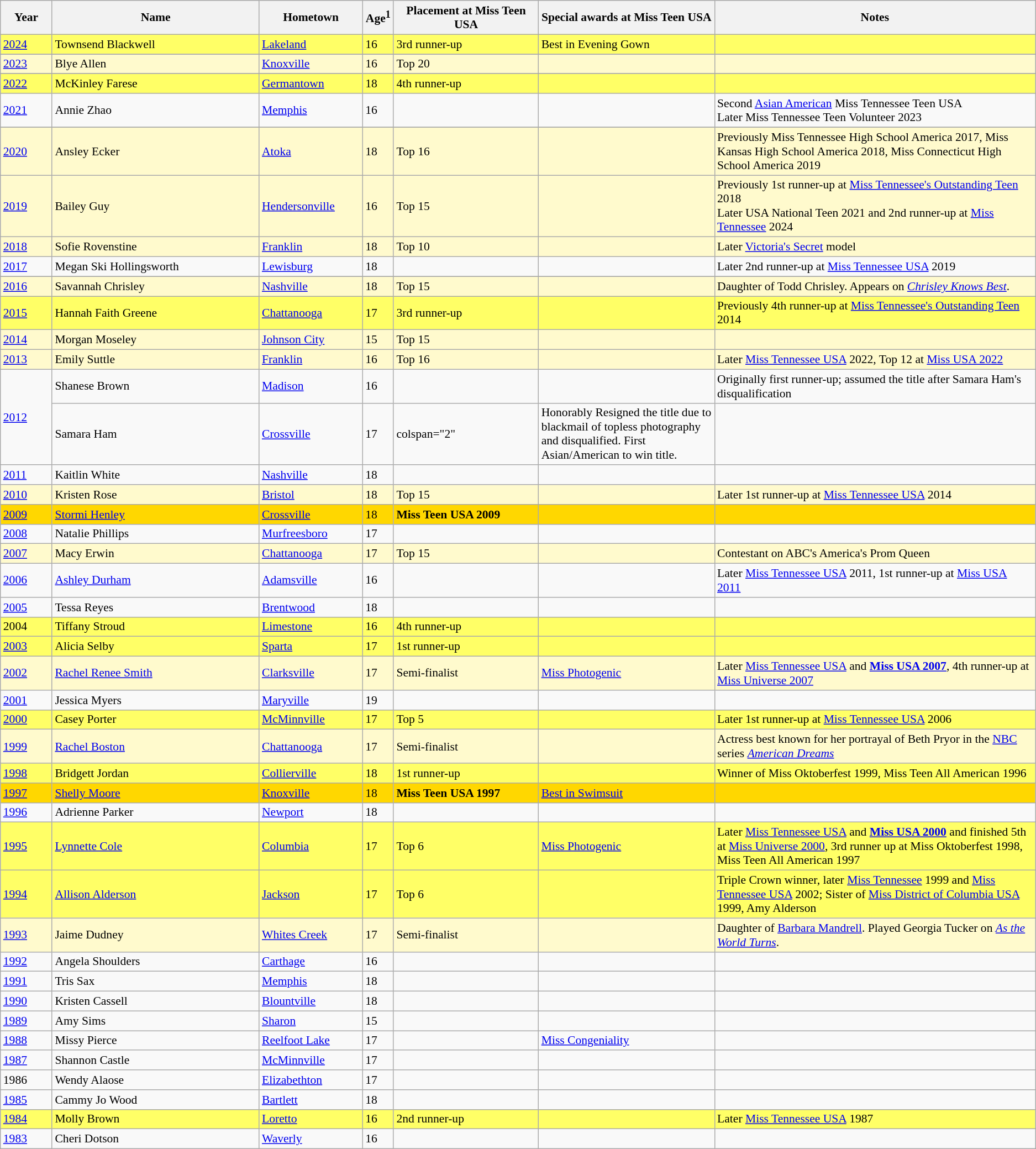<table class="wikitable"style="font-size:90%;">
<tr bgcolor="#efefef">
<th width=5%>Year</th>
<th width=20%>Name</th>
<th width=10%>Hometown</th>
<th width=3%>Age<sup>1</sup></th>
<th width=14%>Placement at Miss Teen USA</th>
<th width=17%>Special awards at Miss Teen  USA</th>
<th width=31%>Notes</th>
</tr>
<tr style="background-color:#FFFF66;">
<td><a href='#'>2024</a></td>
<td>Townsend Blackwell</td>
<td><a href='#'>Lakeland</a></td>
<td>16</td>
<td>3rd runner-up</td>
<td>Best in Evening Gown</td>
<td></td>
</tr>
<tr>
</tr>
<tr style="background-color:#FFFACD;">
<td><a href='#'>2023</a></td>
<td>Blye Allen</td>
<td><a href='#'>Knoxville</a></td>
<td>16</td>
<td>Top 20</td>
<td></td>
<td></td>
</tr>
<tr>
</tr>
<tr style="background-color:#FFFF66;">
<td><a href='#'>2022</a></td>
<td>McKinley Farese</td>
<td><a href='#'>Germantown</a></td>
<td>18</td>
<td>4th runner-up</td>
<td></td>
<td></td>
</tr>
<tr>
<td><a href='#'>2021</a></td>
<td>Annie Zhao</td>
<td><a href='#'>Memphis</a></td>
<td>16</td>
<td></td>
<td></td>
<td>Second <a href='#'>Asian American</a> Miss Tennessee Teen USA<br>Later Miss Tennessee Teen Volunteer 2023</td>
</tr>
<tr>
</tr>
<tr style="background-color:#FFFACD;">
<td><a href='#'>2020</a></td>
<td>Ansley Ecker</td>
<td><a href='#'>Atoka</a></td>
<td>18</td>
<td>Top 16</td>
<td></td>
<td>Previously Miss Tennessee High School America 2017, Miss Kansas High School America 2018, Miss Connecticut High School America 2019</td>
</tr>
<tr style="background-color:#FFFACD;">
<td><a href='#'>2019</a></td>
<td>Bailey Guy</td>
<td><a href='#'>Hendersonville</a></td>
<td>16</td>
<td>Top 15</td>
<td></td>
<td>Previously 1st runner-up at <a href='#'>Miss Tennessee's Outstanding Teen</a> 2018<br>Later USA National Teen 2021 and 2nd runner-up at <a href='#'>Miss Tennessee</a> 2024</td>
</tr>
<tr style="background-color:#FFFACD;">
<td><a href='#'>2018</a></td>
<td>Sofie Rovenstine</td>
<td><a href='#'>Franklin</a></td>
<td>18</td>
<td>Top 10</td>
<td></td>
<td>Later <a href='#'>Victoria's Secret</a> model</td>
</tr>
<tr>
<td><a href='#'>2017</a></td>
<td>Megan Ski Hollingsworth</td>
<td><a href='#'>Lewisburg</a></td>
<td>18</td>
<td></td>
<td></td>
<td>Later 2nd runner-up at <a href='#'>Miss Tennessee USA</a> 2019</td>
</tr>
<tr>
</tr>
<tr style="background-color:#FFFACD;">
<td><a href='#'>2016</a></td>
<td>Savannah Chrisley</td>
<td><a href='#'>Nashville</a></td>
<td>18</td>
<td>Top 15</td>
<td></td>
<td>Daughter of Todd Chrisley. Appears on <em><a href='#'>Chrisley Knows Best</a></em>.</td>
</tr>
<tr style="background-color:#FFFF66;">
<td><a href='#'>2015</a></td>
<td>Hannah Faith Greene</td>
<td><a href='#'>Chattanooga</a></td>
<td>17</td>
<td>3rd runner-up</td>
<td></td>
<td>Previously 4th runner-up at <a href='#'>Miss Tennessee's Outstanding Teen</a> 2014</td>
</tr>
<tr style="background-color:#FFFACD;">
<td><a href='#'>2014</a></td>
<td>Morgan Moseley</td>
<td><a href='#'>Johnson City</a></td>
<td>15</td>
<td>Top 15</td>
<td></td>
<td></td>
</tr>
<tr style="background-color:#FFFACD;">
<td><a href='#'>2013</a></td>
<td>Emily Suttle</td>
<td><a href='#'>Franklin</a></td>
<td>16</td>
<td>Top 16</td>
<td></td>
<td>Later <a href='#'>Miss Tennessee USA</a> 2022, Top 12 at <a href='#'>Miss USA 2022</a></td>
</tr>
<tr>
<td rowspan=2><a href='#'>2012</a></td>
<td>Shanese Brown</td>
<td><a href='#'>Madison</a></td>
<td>16</td>
<td></td>
<td></td>
<td>Originally first runner-up; assumed the title after Samara Ham's disqualification</td>
</tr>
<tr>
<td>Samara Ham</td>
<td><a href='#'>Crossville</a></td>
<td>17</td>
<td>colspan="2" </td>
<td>Honorably Resigned the title due to blackmail of topless photography and disqualified. First Asian/American to win title.</td>
</tr>
<tr>
<td><a href='#'>2011</a></td>
<td>Kaitlin White</td>
<td><a href='#'>Nashville</a></td>
<td>18</td>
<td></td>
<td></td>
<td></td>
</tr>
<tr style="background-color:#FFFACD;">
<td><a href='#'>2010</a></td>
<td>Kristen Rose</td>
<td><a href='#'>Bristol</a></td>
<td>18</td>
<td>Top 15</td>
<td></td>
<td>Later 1st runner-up at <a href='#'>Miss Tennessee USA</a> 2014</td>
</tr>
<tr style="background-color:GOLD;">
<td><a href='#'>2009</a></td>
<td><a href='#'>Stormi Henley</a></td>
<td><a href='#'>Crossville</a></td>
<td>18</td>
<td><strong>Miss Teen USA 2009</strong></td>
<td></td>
<td></td>
</tr>
<tr>
<td><a href='#'>2008</a></td>
<td>Natalie Phillips</td>
<td><a href='#'>Murfreesboro</a></td>
<td>17</td>
<td></td>
<td></td>
<td></td>
</tr>
<tr style="background-color:#FFFACD;">
<td><a href='#'>2007</a></td>
<td>Macy Erwin</td>
<td><a href='#'>Chattanooga</a></td>
<td>17</td>
<td>Top 15</td>
<td></td>
<td>Contestant on ABC's America's Prom Queen</td>
</tr>
<tr>
<td><a href='#'>2006</a></td>
<td><a href='#'>Ashley Durham</a></td>
<td><a href='#'>Adamsville</a></td>
<td>16</td>
<td></td>
<td></td>
<td>Later <a href='#'>Miss Tennessee USA</a> 2011, 1st runner-up at <a href='#'>Miss USA 2011</a></td>
</tr>
<tr>
<td><a href='#'>2005</a></td>
<td>Tessa Reyes</td>
<td><a href='#'>Brentwood</a></td>
<td>18</td>
<td></td>
<td></td>
<td></td>
</tr>
<tr style="background-color:#FFFF66;">
<td>2004</td>
<td>Tiffany Stroud</td>
<td><a href='#'>Limestone</a></td>
<td>16</td>
<td>4th runner-up</td>
<td></td>
<td></td>
</tr>
<tr style="background-color:#FFFF66;">
<td><a href='#'>2003</a></td>
<td>Alicia Selby</td>
<td><a href='#'>Sparta</a></td>
<td>17</td>
<td>1st runner-up</td>
<td></td>
<td></td>
</tr>
<tr style="background-color:#FFFACD;">
<td><a href='#'>2002</a></td>
<td><a href='#'>Rachel Renee Smith</a></td>
<td><a href='#'>Clarksville</a></td>
<td>17</td>
<td>Semi-finalist</td>
<td><a href='#'>Miss Photogenic</a></td>
<td>Later <a href='#'>Miss Tennessee USA</a> and <strong><a href='#'>Miss USA 2007</a></strong>, 4th runner-up at <a href='#'>Miss Universe 2007</a></td>
</tr>
<tr>
<td><a href='#'>2001</a></td>
<td>Jessica Myers</td>
<td><a href='#'>Maryville</a></td>
<td>19</td>
<td></td>
<td></td>
<td></td>
</tr>
<tr style="background-color:#FFFF66;">
<td><a href='#'>2000</a></td>
<td>Casey Porter</td>
<td><a href='#'>McMinnville</a></td>
<td>17</td>
<td>Top 5</td>
<td></td>
<td>Later 1st runner-up at <a href='#'>Miss Tennessee USA</a> 2006</td>
</tr>
<tr style="background-color:#FFFACD;">
<td><a href='#'>1999</a></td>
<td><a href='#'>Rachel Boston</a></td>
<td><a href='#'>Chattanooga</a></td>
<td>17</td>
<td>Semi-finalist</td>
<td></td>
<td>Actress best known for her portrayal of Beth Pryor in the <a href='#'>NBC</a> series <em><a href='#'>American Dreams</a></em></td>
</tr>
<tr style="background-color:#FFFF66;">
<td><a href='#'>1998</a></td>
<td>Bridgett Jordan</td>
<td><a href='#'>Collierville</a></td>
<td>18</td>
<td>1st runner-up</td>
<td></td>
<td>Winner of Miss Oktoberfest 1999, Miss Teen All American 1996</td>
</tr>
<tr style="background-color:GOLD;">
<td><a href='#'>1997</a></td>
<td><a href='#'>Shelly Moore</a></td>
<td><a href='#'>Knoxville</a></td>
<td>18</td>
<td><strong>Miss Teen USA 1997</strong></td>
<td><a href='#'>Best in Swimsuit</a></td>
<td></td>
</tr>
<tr>
<td><a href='#'>1996</a></td>
<td>Adrienne Parker</td>
<td><a href='#'>Newport</a></td>
<td>18</td>
<td></td>
<td></td>
<td></td>
</tr>
<tr style="background-color:#FFFF66;">
<td><a href='#'>1995</a></td>
<td><a href='#'>Lynnette Cole</a></td>
<td><a href='#'>Columbia</a></td>
<td>17</td>
<td>Top 6</td>
<td><a href='#'>Miss Photogenic</a></td>
<td>Later <a href='#'>Miss Tennessee USA</a> and <strong><a href='#'>Miss USA 2000</a></strong> and finished 5th at <a href='#'>Miss Universe 2000</a>, 3rd runner up at Miss Oktoberfest 1998, Miss Teen All American 1997</td>
</tr>
<tr style="background-color:#FFFF66;">
<td><a href='#'>1994</a></td>
<td><a href='#'>Allison Alderson</a></td>
<td><a href='#'>Jackson</a></td>
<td>17</td>
<td>Top 6</td>
<td></td>
<td>Triple Crown winner, later <a href='#'>Miss Tennessee</a> 1999 and <a href='#'>Miss Tennessee USA</a> 2002; Sister of <a href='#'>Miss District of Columbia USA</a> 1999, Amy Alderson</td>
</tr>
<tr style="background-color:#FFFACD;">
<td><a href='#'>1993</a></td>
<td>Jaime Dudney</td>
<td><a href='#'>Whites Creek</a></td>
<td>17</td>
<td>Semi-finalist</td>
<td></td>
<td>Daughter of <a href='#'>Barbara Mandrell</a>. Played Georgia Tucker on <em><a href='#'>As the World Turns</a></em>.</td>
</tr>
<tr>
<td><a href='#'>1992</a></td>
<td>Angela Shoulders</td>
<td><a href='#'>Carthage</a></td>
<td>16</td>
<td></td>
<td></td>
<td></td>
</tr>
<tr>
<td><a href='#'>1991</a></td>
<td>Tris Sax</td>
<td><a href='#'>Memphis</a></td>
<td>18</td>
<td></td>
<td></td>
<td></td>
</tr>
<tr>
<td><a href='#'>1990</a></td>
<td>Kristen Cassell</td>
<td><a href='#'>Blountville</a></td>
<td>18</td>
<td></td>
<td></td>
<td></td>
</tr>
<tr>
<td><a href='#'>1989</a></td>
<td>Amy Sims</td>
<td><a href='#'>Sharon</a></td>
<td>15</td>
<td></td>
<td></td>
<td></td>
</tr>
<tr>
<td><a href='#'>1988</a></td>
<td>Missy Pierce</td>
<td><a href='#'>Reelfoot Lake</a></td>
<td>17</td>
<td></td>
<td><a href='#'>Miss Congeniality</a></td>
<td></td>
</tr>
<tr>
<td><a href='#'>1987</a></td>
<td>Shannon Castle</td>
<td><a href='#'>McMinnville</a></td>
<td>17</td>
<td></td>
<td></td>
<td></td>
</tr>
<tr>
<td>1986</td>
<td>Wendy Alaose</td>
<td><a href='#'>Elizabethton</a></td>
<td>17</td>
<td></td>
<td></td>
<td></td>
</tr>
<tr>
<td><a href='#'>1985</a></td>
<td>Cammy Jo Wood</td>
<td><a href='#'>Bartlett</a></td>
<td>18</td>
<td></td>
<td></td>
<td></td>
</tr>
<tr style="background-color:#FFFF66;">
<td><a href='#'>1984</a></td>
<td>Molly Brown</td>
<td><a href='#'>Loretto</a></td>
<td>16</td>
<td>2nd runner-up</td>
<td></td>
<td>Later <a href='#'>Miss Tennessee USA</a> 1987</td>
</tr>
<tr>
<td><a href='#'>1983</a></td>
<td>Cheri Dotson</td>
<td><a href='#'>Waverly</a></td>
<td>16</td>
<td></td>
<td></td>
<td></td>
</tr>
</table>
